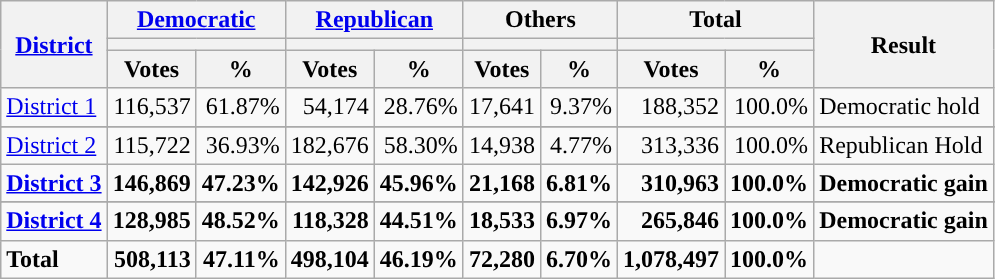<table class="wikitable plainrowheaders sortable" style="font-size:100%; text-align:right;">
<tr>
<th scope=col rowspan=3><a href='#'>District</a></th>
<th scope=col colspan=2><a href='#'>Democratic</a></th>
<th scope=col colspan=2><a href='#'>Republican</a></th>
<th scope=col colspan=2>Others</th>
<th scope=col colspan=2>Total</th>
<th scope=col rowspan=3>Result</th>
</tr>
<tr>
<th scope=col colspan=2 style="background:"></th>
<th scope=col colspan=2 style="background:"></th>
<th scope=col colspan=2></th>
<th scope=col colspan=2></th>
</tr>
<tr>
<th scope=col data-sort-type="number">Votes</th>
<th scope=col data-sort-type="number">%</th>
<th scope=col data-sort-type="number">Votes</th>
<th scope=col data-sort-type="number">%</th>
<th scope=col data-sort-type="number">Votes</th>
<th scope=col data-sort-type="number">%</th>
<th scope=col data-sort-type="number">Votes</th>
<th scope=col data-sort-type="number">%</th>
</tr>
<tr>
<td align=left><a href='#'>District 1</a></td>
<td>116,537</td>
<td>61.87%</td>
<td>54,174</td>
<td>28.76%</td>
<td>17,641</td>
<td>9.37%</td>
<td>188,352</td>
<td>100.0%</td>
<td align=left>Democratic hold</td>
</tr>
<tr class="sortbottom" style="font-weight:bold">
</tr>
<tr>
<td align=left><a href='#'>District 2</a></td>
<td>115,722</td>
<td>36.93%</td>
<td>182,676</td>
<td>58.30%</td>
<td>14,938</td>
<td>4.77%</td>
<td>313,336</td>
<td>100.0%</td>
<td align=left>Republican Hold</td>
</tr>
<tr>
<td align=left><strong><a href='#'>District 3</a></strong></td>
<td><strong>146,869</strong></td>
<td><strong>47.23%</strong></td>
<td><strong>142,926</strong></td>
<td><strong>45.96%</strong></td>
<td><strong>21,168</strong></td>
<td><strong>6.81%</strong></td>
<td><strong>310,963</strong></td>
<td><strong>100.0%</strong></td>
<td align=left><strong>Democratic gain</strong></td>
</tr>
<tr class="sortbottom" style="font-weight:bold">
</tr>
<tr>
<td align=left><strong><a href='#'>District 4</a></strong></td>
<td><strong>128,985</strong></td>
<td><strong>48.52%</strong></td>
<td><strong>118,328</strong></td>
<td><strong>44.51%</strong></td>
<td><strong>18,533</strong></td>
<td><strong>6.97%</strong></td>
<td><strong>265,846</strong></td>
<td><strong>100.0%</strong></td>
<td align=left><strong>Democratic gain</strong></td>
</tr>
<tr class="sortbottom" style="font-weight:bold">
<td align=left>Total</td>
<td>508,113</td>
<td>47.11%</td>
<td>498,104</td>
<td>46.19%</td>
<td>72,280</td>
<td>6.70%</td>
<td>1,078,497</td>
<td>100.0%</td>
<td></td>
</tr>
</table>
